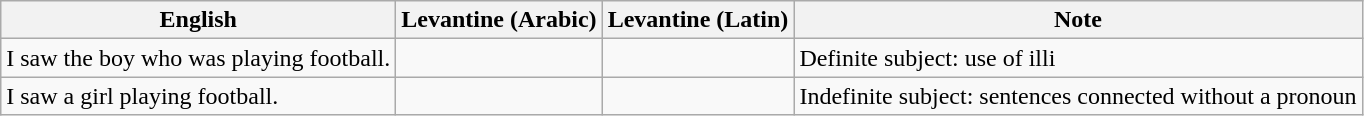<table class="wikitable">
<tr>
<th>English</th>
<th>Levantine (Arabic)</th>
<th>Levantine (Latin)</th>
<th>Note</th>
</tr>
<tr>
<td>I saw the boy who was playing football.</td>
<td style="text-align: right;"></td>
<td></td>
<td>Definite subject: use of illi</td>
</tr>
<tr>
<td>I saw a girl playing football.</td>
<td style="text-align: right;"></td>
<td></td>
<td>Indefinite subject: sentences connected without a pronoun</td>
</tr>
</table>
